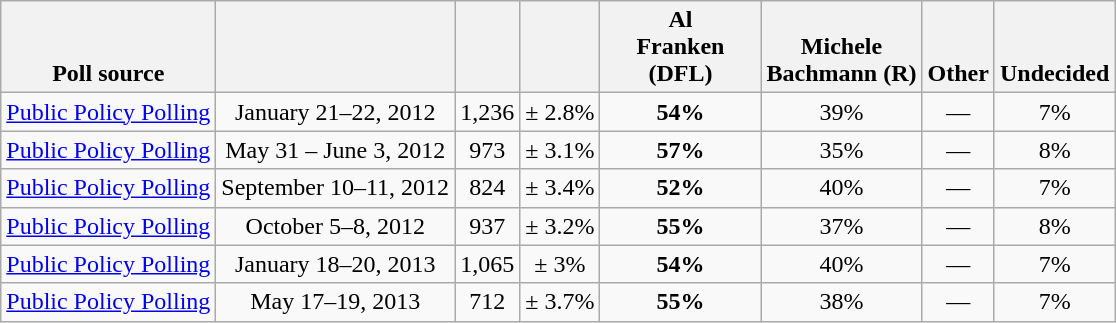<table class="wikitable" style="text-align:center">
<tr valign= bottom>
<th>Poll source</th>
<th></th>
<th></th>
<th></th>
<th style="width:100px;">Al<br>Franken (DFL)</th>
<th style="width:100px;">Michele<br>Bachmann (R)</th>
<th>Other</th>
<th>Undecided</th>
</tr>
<tr>
<td align=left><a href='#'>Public Policy Polling</a></td>
<td>January 21–22, 2012</td>
<td>1,236</td>
<td>± 2.8%</td>
<td><strong>54%</strong></td>
<td>39%</td>
<td>—</td>
<td>7%</td>
</tr>
<tr>
<td align=left><a href='#'>Public Policy Polling</a></td>
<td>May 31 – June 3, 2012</td>
<td>973</td>
<td>± 3.1%</td>
<td><strong>57%</strong></td>
<td>35%</td>
<td>—</td>
<td>8%</td>
</tr>
<tr>
<td align=left><a href='#'>Public Policy Polling</a></td>
<td>September 10–11, 2012</td>
<td>824</td>
<td>± 3.4%</td>
<td><strong>52%</strong></td>
<td>40%</td>
<td>—</td>
<td>7%</td>
</tr>
<tr>
<td align=left><a href='#'>Public Policy Polling</a></td>
<td>October 5–8, 2012</td>
<td>937</td>
<td>± 3.2%</td>
<td><strong>55%</strong></td>
<td>37%</td>
<td>—</td>
<td>8%</td>
</tr>
<tr>
<td align=left><a href='#'>Public Policy Polling</a></td>
<td>January 18–20, 2013</td>
<td>1,065</td>
<td>± 3%</td>
<td><strong>54%</strong></td>
<td>40%</td>
<td>—</td>
<td>7%</td>
</tr>
<tr>
<td align=left><a href='#'>Public Policy Polling</a></td>
<td>May 17–19, 2013</td>
<td>712</td>
<td>± 3.7%</td>
<td><strong>55%</strong></td>
<td>38%</td>
<td>—</td>
<td>7%</td>
</tr>
</table>
